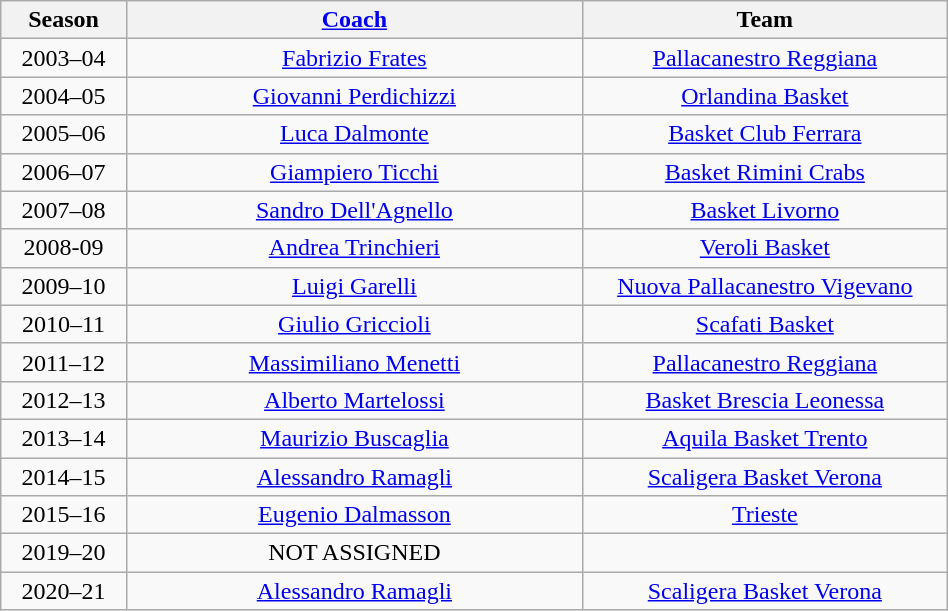<table class="wikitable" style="text-align: center; width: 50%;">
<tr>
<th width=5%>Season</th>
<th width=25%><a href='#'>Coach</a></th>
<th width=20%>Team</th>
</tr>
<tr>
<td>2003–04</td>
<td> <a href='#'>Fabrizio Frates</a></td>
<td><a href='#'>Pallacanestro Reggiana</a></td>
</tr>
<tr>
<td>2004–05</td>
<td> <a href='#'>Giovanni Perdichizzi</a></td>
<td><a href='#'>Orlandina Basket</a></td>
</tr>
<tr>
<td>2005–06</td>
<td> <a href='#'>Luca Dalmonte</a></td>
<td><a href='#'>Basket Club Ferrara</a></td>
</tr>
<tr>
<td>2006–07</td>
<td> <a href='#'>Giampiero Ticchi</a></td>
<td><a href='#'>Basket Rimini Crabs</a></td>
</tr>
<tr>
<td>2007–08</td>
<td> <a href='#'>Sandro Dell'Agnello</a></td>
<td><a href='#'>Basket Livorno</a></td>
</tr>
<tr>
<td>2008-09</td>
<td> <a href='#'>Andrea Trinchieri</a></td>
<td><a href='#'>Veroli Basket</a></td>
</tr>
<tr>
<td>2009–10</td>
<td> <a href='#'>Luigi Garelli</a></td>
<td><a href='#'>Nuova Pallacanestro Vigevano</a></td>
</tr>
<tr>
<td>2010–11</td>
<td> <a href='#'>Giulio Griccioli</a></td>
<td><a href='#'>Scafati Basket</a></td>
</tr>
<tr>
<td>2011–12</td>
<td> <a href='#'>Massimiliano Menetti</a></td>
<td><a href='#'>Pallacanestro Reggiana</a></td>
</tr>
<tr>
<td>2012–13</td>
<td> <a href='#'>Alberto Martelossi</a></td>
<td><a href='#'>Basket Brescia Leonessa</a></td>
</tr>
<tr>
<td>2013–14</td>
<td> <a href='#'>Maurizio Buscaglia</a></td>
<td><a href='#'>Aquila Basket Trento</a></td>
</tr>
<tr>
<td>2014–15</td>
<td> <a href='#'>Alessandro Ramagli</a></td>
<td><a href='#'>Scaligera Basket Verona</a></td>
</tr>
<tr>
<td>2015–16</td>
<td> <a href='#'>Eugenio Dalmasson</a></td>
<td><a href='#'>Trieste</a></td>
</tr>
<tr>
<td>2019–20</td>
<td>NOT ASSIGNED</td>
<td></td>
</tr>
<tr>
<td>2020–21</td>
<td> <a href='#'>Alessandro Ramagli</a></td>
<td><a href='#'>Scaligera Basket Verona</a></td>
</tr>
</table>
